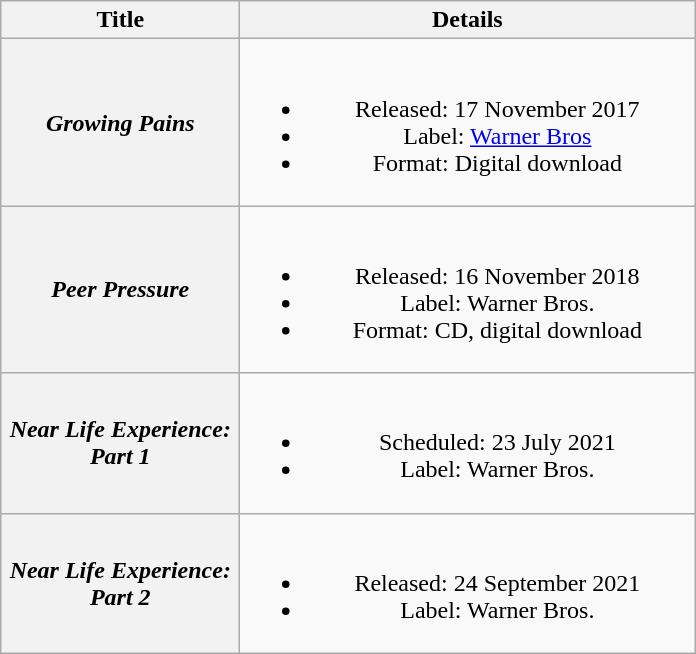<table class="wikitable plainrowheaders" style="text-align:center">
<tr>
<th scope="col" style="width:9.5em;">Title</th>
<th scope="col" style="width:18.5em;">Details</th>
</tr>
<tr>
<th scope="row"><em>Growing Pains</em></th>
<td><br><ul><li>Released: 17 November 2017</li><li>Label: <a href='#'>Warner Bros</a></li><li>Format: Digital download</li></ul></td>
</tr>
<tr>
<th scope="row"><em>Peer Pressure</em></th>
<td><br><ul><li>Released: 16 November 2018</li><li>Label: Warner Bros.</li><li>Format: CD, digital download</li></ul></td>
</tr>
<tr>
<th scope="row"><em>Near Life Experience: Part 1</em></th>
<td><br><ul><li>Scheduled: 23 July 2021</li><li>Label: Warner Bros.</li></ul></td>
</tr>
<tr>
<th scope="row"><em>Near Life Experience: Part 2</em></th>
<td><br><ul><li>Released: 24 September 2021</li><li>Label: Warner Bros.</li></ul></td>
</tr>
</table>
